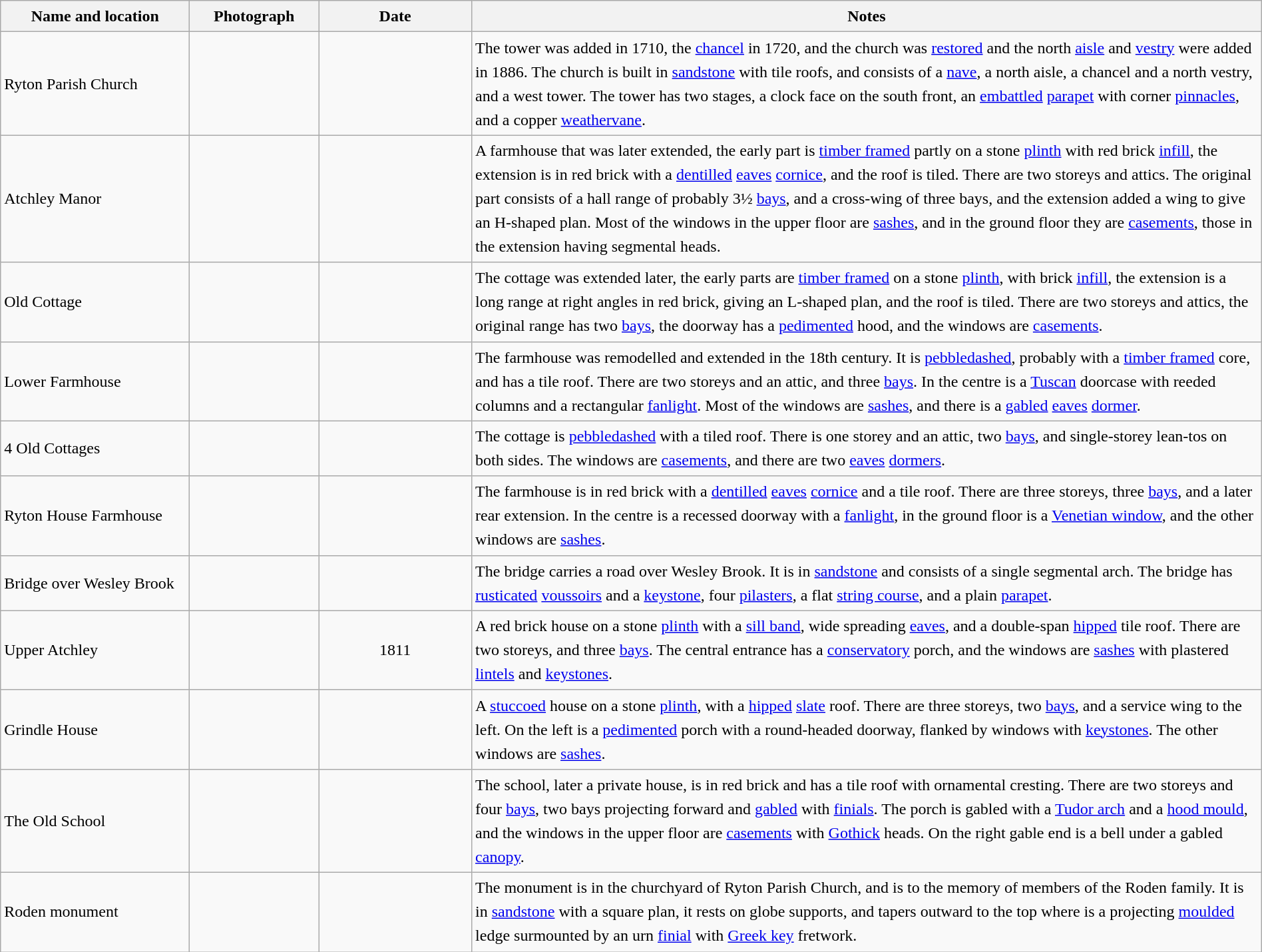<table class="wikitable sortable plainrowheaders" style="width:100%;border:0px;text-align:left;line-height:150%;">
<tr>
<th scope="col"  style="width:150px">Name and location</th>
<th scope="col"  style="width:100px" class="unsortable">Photograph</th>
<th scope="col"  style="width:120px">Date</th>
<th scope="col"  style="width:650px" class="unsortable">Notes</th>
</tr>
<tr>
<td>Ryton Parish Church<br><small></small></td>
<td></td>
<td align="center"></td>
<td>The tower was added in 1710, the <a href='#'>chancel</a> in 1720, and the church was <a href='#'>restored</a> and the north <a href='#'>aisle</a> and <a href='#'>vestry</a> were added in 1886.  The church is built in <a href='#'>sandstone</a> with tile roofs, and consists of a <a href='#'>nave</a>, a north aisle, a chancel and a north vestry, and a west tower.  The tower has two stages, a clock face on the south front, an <a href='#'>embattled</a> <a href='#'>parapet</a> with corner <a href='#'>pinnacles</a>, and a copper <a href='#'>weathervane</a>.</td>
</tr>
<tr>
<td>Atchley Manor<br><small></small></td>
<td></td>
<td align="center"></td>
<td>A farmhouse that was later extended, the early part is <a href='#'>timber framed</a> partly on a stone <a href='#'>plinth</a> with red brick <a href='#'>infill</a>, the extension is in red brick with a <a href='#'>dentilled</a> <a href='#'>eaves</a> <a href='#'>cornice</a>, and the roof is tiled.  There are two storeys and attics.  The original part consists of a hall range of probably 3½ <a href='#'>bays</a>, and a cross-wing of three bays, and the extension added a wing to give an H-shaped plan.  Most of the windows in the upper floor are <a href='#'>sashes</a>, and in the ground floor they are <a href='#'>casements</a>, those in the extension having segmental heads.</td>
</tr>
<tr>
<td>Old Cottage<br><small></small></td>
<td></td>
<td align="center"></td>
<td>The cottage was extended later, the early parts are <a href='#'>timber framed</a> on a stone <a href='#'>plinth</a>, with brick <a href='#'>infill</a>, the extension is a long range at right angles in red brick, giving an L-shaped plan, and the roof is tiled.  There are two storeys and attics, the original range has two <a href='#'>bays</a>, the doorway has a <a href='#'>pedimented</a> hood, and the windows are <a href='#'>casements</a>.</td>
</tr>
<tr>
<td>Lower Farmhouse<br><small></small></td>
<td></td>
<td align="center"></td>
<td>The farmhouse was remodelled and extended in the 18th century.  It is <a href='#'>pebbledashed</a>, probably with a <a href='#'>timber framed</a> core, and has a tile roof.  There are two storeys and an attic, and three <a href='#'>bays</a>.  In the centre is a <a href='#'>Tuscan</a> doorcase with reeded columns and a rectangular <a href='#'>fanlight</a>.  Most of the windows are <a href='#'>sashes</a>, and there is a <a href='#'>gabled</a> <a href='#'>eaves</a> <a href='#'>dormer</a>.</td>
</tr>
<tr>
<td>4 Old Cottages<br><small></small></td>
<td></td>
<td align="center"></td>
<td>The cottage is <a href='#'>pebbledashed</a> with a tiled roof.  There is one storey and an attic, two <a href='#'>bays</a>, and single-storey lean-tos on both sides.  The windows are <a href='#'>casements</a>, and there are two <a href='#'>eaves</a> <a href='#'>dormers</a>.</td>
</tr>
<tr>
<td>Ryton House Farmhouse<br><small></small></td>
<td></td>
<td align="center"></td>
<td>The farmhouse is in red brick with a <a href='#'>dentilled</a> <a href='#'>eaves</a> <a href='#'>cornice</a> and a tile roof.  There are three storeys, three <a href='#'>bays</a>, and a later rear extension.  In the centre is a recessed doorway with a <a href='#'>fanlight</a>, in the ground floor is a <a href='#'>Venetian window</a>, and the other windows are <a href='#'>sashes</a>.</td>
</tr>
<tr>
<td>Bridge over Wesley Brook<br><small></small></td>
<td></td>
<td align="center"></td>
<td>The bridge carries a road over Wesley Brook.  It is in <a href='#'>sandstone</a> and consists of a single segmental arch.  The bridge has <a href='#'>rusticated</a> <a href='#'>voussoirs</a> and a <a href='#'>keystone</a>, four <a href='#'>pilasters</a>, a flat <a href='#'>string course</a>, and a plain <a href='#'>parapet</a>.</td>
</tr>
<tr>
<td>Upper Atchley<br><small></small></td>
<td></td>
<td align="center">1811</td>
<td>A red brick house on a stone <a href='#'>plinth</a> with a <a href='#'>sill band</a>, wide spreading <a href='#'>eaves</a>, and a double-span <a href='#'>hipped</a> tile roof.  There are two storeys, and three <a href='#'>bays</a>.  The central entrance has a <a href='#'>conservatory</a> porch, and the windows are <a href='#'>sashes</a> with plastered <a href='#'>lintels</a> and <a href='#'>keystones</a>.</td>
</tr>
<tr>
<td>Grindle House<br><small></small></td>
<td></td>
<td align="center"></td>
<td>A <a href='#'>stuccoed</a> house on a stone <a href='#'>plinth</a>, with a <a href='#'>hipped</a> <a href='#'>slate</a> roof.  There are three storeys, two <a href='#'>bays</a>, and a service wing to the left.  On the left is a <a href='#'>pedimented</a> porch with a round-headed doorway, flanked by windows with <a href='#'>keystones</a>.  The other windows are <a href='#'>sashes</a>.</td>
</tr>
<tr>
<td>The Old School<br><small></small></td>
<td></td>
<td align="center"></td>
<td>The school, later a private house, is in red brick and has a tile roof with ornamental cresting.  There are two storeys and four <a href='#'>bays</a>, two bays projecting forward and <a href='#'>gabled</a> with <a href='#'>finials</a>.  The porch is gabled with a <a href='#'>Tudor arch</a> and a <a href='#'>hood mould</a>, and the windows in the upper floor are <a href='#'>casements</a> with <a href='#'>Gothick</a> heads.  On the right gable end is a bell under a gabled <a href='#'>canopy</a>.</td>
</tr>
<tr>
<td>Roden monument<br><small></small></td>
<td></td>
<td align="center"></td>
<td>The monument is in the churchyard of Ryton Parish Church, and is to the memory of members of the Roden family. It is in <a href='#'>sandstone</a> with a square plan, it rests on globe supports, and tapers outward to the top where is a projecting <a href='#'>moulded</a> ledge surmounted by an urn <a href='#'>finial</a> with <a href='#'>Greek key</a> fretwork.</td>
</tr>
<tr>
</tr>
</table>
